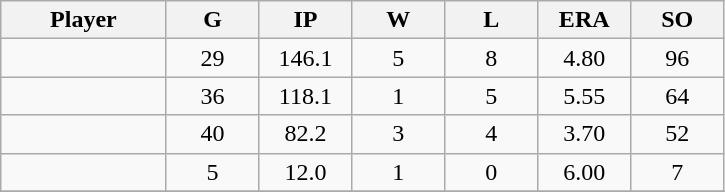<table class="wikitable sortable">
<tr>
<th bgcolor="#DDDDFF" width="16%">Player</th>
<th bgcolor="#DDDDFF" width="9%">G</th>
<th bgcolor="#DDDDFF" width="9%">IP</th>
<th bgcolor="#DDDDFF" width="9%">W</th>
<th bgcolor="#DDDDFF" width="9%">L</th>
<th bgcolor="#DDDDFF" width="9%">ERA</th>
<th bgcolor="#DDDDFF" width="9%">SO</th>
</tr>
<tr align="center">
<td></td>
<td>29</td>
<td>146.1</td>
<td>5</td>
<td>8</td>
<td>4.80</td>
<td>96</td>
</tr>
<tr align="center">
<td></td>
<td>36</td>
<td>118.1</td>
<td>1</td>
<td>5</td>
<td>5.55</td>
<td>64</td>
</tr>
<tr align="center">
<td></td>
<td>40</td>
<td>82.2</td>
<td>3</td>
<td>4</td>
<td>3.70</td>
<td>52</td>
</tr>
<tr align="center">
<td></td>
<td>5</td>
<td>12.0</td>
<td>1</td>
<td>0</td>
<td>6.00</td>
<td>7</td>
</tr>
<tr align="center">
</tr>
</table>
